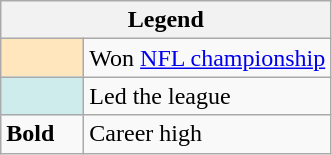<table class="wikitable mw-collapsible mw-collapsed">
<tr>
<th colspan="2">Legend</th>
</tr>
<tr>
<td style="background:#ffe6bd; width:3em;"></td>
<td>Won <a href='#'>NFL championship</a></td>
</tr>
<tr>
<td style="background:#cfecec; width:3em;"></td>
<td>Led the league</td>
</tr>
<tr>
<td><strong>Bold</strong></td>
<td>Career high</td>
</tr>
</table>
